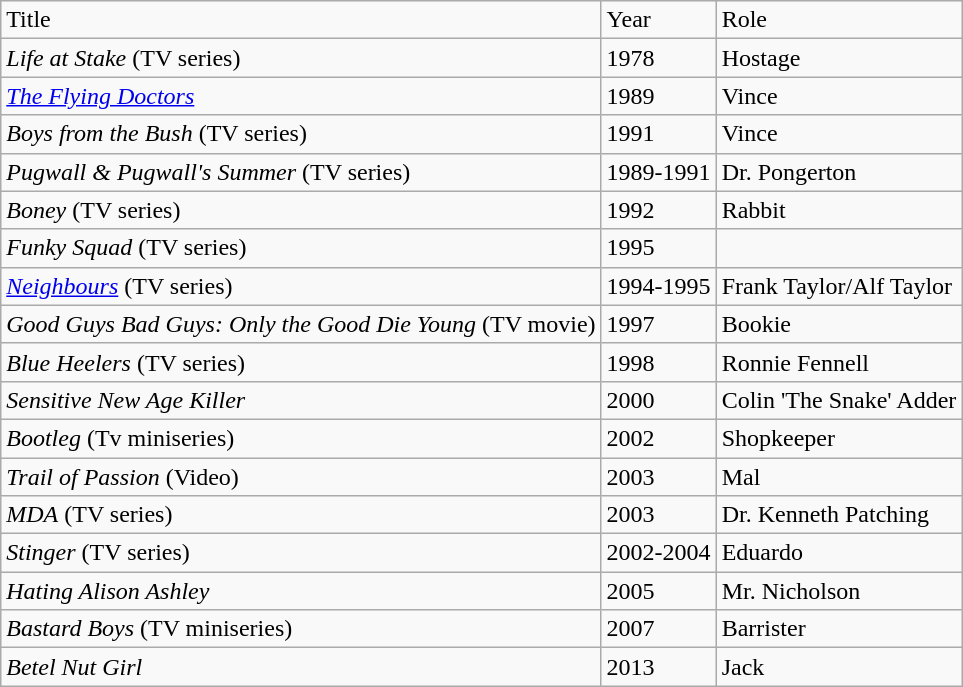<table class="wikitable">
<tr>
<td>Title</td>
<td>Year</td>
<td>Role</td>
</tr>
<tr>
<td><em>Life at Stake</em> (TV series)</td>
<td>1978</td>
<td>Hostage</td>
</tr>
<tr>
<td><em><a href='#'>The Flying Doctors</a></em></td>
<td>1989</td>
<td>Vince</td>
</tr>
<tr>
<td><em>Boys from the Bush</em>  (TV series)</td>
<td>1991</td>
<td>Vince</td>
</tr>
<tr>
<td><em>Pugwall & Pugwall's Summer</em> (TV series)</td>
<td>1989-1991</td>
<td>Dr. Pongerton</td>
</tr>
<tr>
<td><em>Boney</em> (TV series)</td>
<td>1992</td>
<td>Rabbit</td>
</tr>
<tr>
<td><em>Funky Squad</em> (TV series)</td>
<td>1995</td>
<td></td>
</tr>
<tr>
<td><em><a href='#'>Neighbours</a></em> (TV series)</td>
<td>1994-1995</td>
<td>Frank Taylor/Alf Taylor</td>
</tr>
<tr>
<td><em>Good Guys Bad Guys: Only the Good Die Young</em> (TV movie)</td>
<td>1997</td>
<td>Bookie</td>
</tr>
<tr>
<td><em>Blue Heelers</em> (TV series)</td>
<td>1998</td>
<td>Ronnie Fennell</td>
</tr>
<tr>
<td><em>Sensitive New Age Killer</em></td>
<td>2000</td>
<td>Colin 'The Snake' Adder</td>
</tr>
<tr>
<td><em>Bootleg</em> (Tv miniseries)</td>
<td>2002</td>
<td>Shopkeeper</td>
</tr>
<tr>
<td><em>Trail of Passion</em> (Video)</td>
<td>2003</td>
<td>Mal</td>
</tr>
<tr>
<td><em>MDA</em> (TV series)</td>
<td>2003</td>
<td>Dr. Kenneth Patching</td>
</tr>
<tr>
<td><em>Stinger</em> (TV series)</td>
<td>2002-2004</td>
<td>Eduardo</td>
</tr>
<tr>
<td><em>Hating Alison Ashley</em></td>
<td>2005</td>
<td>Mr. Nicholson</td>
</tr>
<tr>
<td><em>Bastard Boys</em> (TV miniseries)</td>
<td>2007</td>
<td>Barrister</td>
</tr>
<tr>
<td><em>Betel Nut Girl</em></td>
<td>2013</td>
<td>Jack</td>
</tr>
</table>
